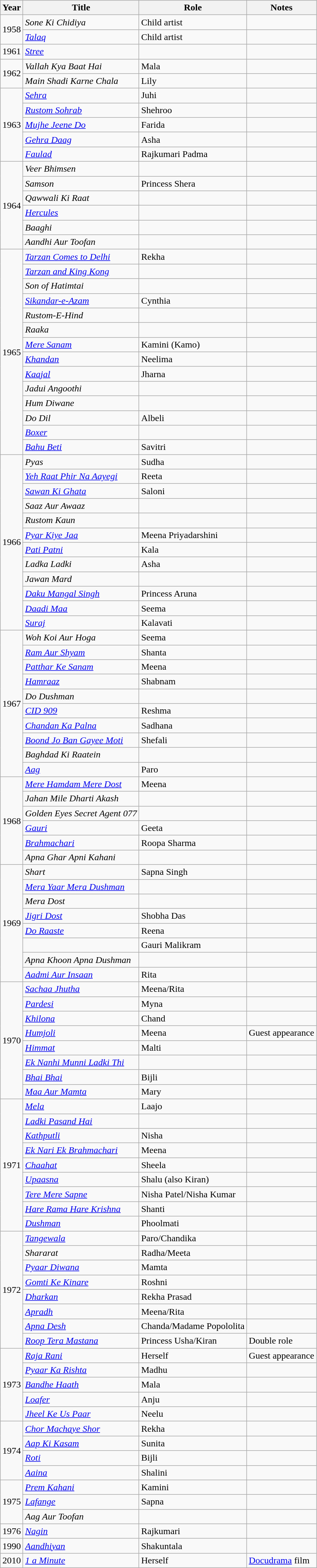<table class="wikitable sortable">
<tr>
<th>Year</th>
<th>Title</th>
<th>Role</th>
<th>Notes</th>
</tr>
<tr>
<td rowspan="2">1958</td>
<td><em>Sone Ki Chidiya</em></td>
<td>Child artist</td>
<td></td>
</tr>
<tr>
<td><em><a href='#'> Talaq</a></em></td>
<td>Child artist</td>
<td></td>
</tr>
<tr>
<td>1961</td>
<td><em><a href='#'>Stree</a></em></td>
<td></td>
<td></td>
</tr>
<tr>
<td rowspan="2">1962</td>
<td><em>Vallah Kya Baat Hai</em></td>
<td>Mala</td>
<td></td>
</tr>
<tr>
<td><em>Main Shadi Karne Chala</em></td>
<td>Lily</td>
<td></td>
</tr>
<tr>
<td rowspan="5">1963</td>
<td><em><a href='#'>Sehra</a></em></td>
<td>Juhi</td>
<td></td>
</tr>
<tr>
<td><em><a href='#'>Rustom Sohrab</a></em></td>
<td>Shehroo</td>
<td></td>
</tr>
<tr>
<td><em><a href='#'>Mujhe Jeene Do</a></em></td>
<td>Farida</td>
<td></td>
</tr>
<tr>
<td><em><a href='#'>Gehra Daag</a></em></td>
<td>Asha</td>
<td></td>
</tr>
<tr>
<td><em><a href='#'>Faulad</a></em></td>
<td>Rajkumari Padma</td>
<td></td>
</tr>
<tr>
<td rowspan="6">1964</td>
<td><em>Veer Bhimsen</em></td>
<td></td>
<td></td>
</tr>
<tr>
<td><em>Samson</em></td>
<td>Princess Shera</td>
<td></td>
</tr>
<tr>
<td><em>Qawwali Ki Raat</em></td>
<td></td>
<td></td>
</tr>
<tr>
<td><em><a href='#'>Hercules</a></em></td>
<td></td>
<td></td>
</tr>
<tr>
<td><em>Baaghi</em></td>
<td></td>
<td></td>
</tr>
<tr>
<td><em>Aandhi Aur Toofan</em></td>
<td></td>
<td></td>
</tr>
<tr>
<td rowspan="14">1965</td>
<td><em><a href='#'>Tarzan Comes to Delhi</a></em></td>
<td>Rekha</td>
<td></td>
</tr>
<tr>
<td><em><a href='#'>Tarzan and King Kong</a></em></td>
<td></td>
<td></td>
</tr>
<tr>
<td><em>Son of Hatimtai</em></td>
<td></td>
<td></td>
</tr>
<tr>
<td><em><a href='#'>Sikandar-e-Azam</a></em></td>
<td>Cynthia</td>
<td></td>
</tr>
<tr>
<td><em>Rustom-E-Hind</em></td>
<td></td>
<td></td>
</tr>
<tr>
<td><em>Raaka</em></td>
<td></td>
<td></td>
</tr>
<tr>
<td><em><a href='#'>Mere Sanam</a></em></td>
<td>Kamini (Kamo)</td>
<td></td>
</tr>
<tr>
<td><em><a href='#'>Khandan</a></em></td>
<td>Neelima</td>
<td></td>
</tr>
<tr>
<td><em><a href='#'>Kaajal</a></em></td>
<td>Jharna</td>
<td></td>
</tr>
<tr>
<td><em>Jadui Angoothi</em></td>
<td></td>
<td></td>
</tr>
<tr>
<td><em>Hum Diwane</em></td>
<td></td>
<td></td>
</tr>
<tr>
<td><em>Do Dil</em></td>
<td>Albeli</td>
<td></td>
</tr>
<tr>
<td><em><a href='#'>Boxer</a></em></td>
<td></td>
<td></td>
</tr>
<tr>
<td><em><a href='#'>Bahu Beti</a></em></td>
<td>Savitri</td>
<td></td>
</tr>
<tr>
<td rowspan="12">1966</td>
<td><em>Pyas</em></td>
<td>Sudha</td>
<td></td>
</tr>
<tr>
<td><em><a href='#'>Yeh Raat Phir Na Aayegi</a></em></td>
<td>Reeta</td>
<td></td>
</tr>
<tr>
<td><em><a href='#'>Sawan Ki Ghata</a></em></td>
<td>Saloni</td>
<td></td>
</tr>
<tr>
<td><em>Saaz Aur Awaaz</em></td>
<td></td>
<td></td>
</tr>
<tr>
<td><em>Rustom Kaun</em></td>
<td></td>
<td></td>
</tr>
<tr>
<td><em><a href='#'>Pyar Kiye Jaa</a></em></td>
<td>Meena Priyadarshini</td>
<td></td>
</tr>
<tr>
<td><em><a href='#'>Pati Patni</a></em></td>
<td>Kala</td>
<td></td>
</tr>
<tr>
<td><em>Ladka Ladki</em></td>
<td>Asha</td>
<td></td>
</tr>
<tr>
<td><em>Jawan Mard</em></td>
<td></td>
<td></td>
</tr>
<tr>
<td><em><a href='#'>Daku Mangal Singh</a></em></td>
<td>Princess Aruna</td>
<td></td>
</tr>
<tr>
<td><em><a href='#'>Daadi Maa</a></em></td>
<td>Seema</td>
<td></td>
</tr>
<tr>
<td><em><a href='#'>Suraj</a></em></td>
<td>Kalavati</td>
<td></td>
</tr>
<tr>
<td rowspan="10">1967</td>
<td><em>Woh Koi Aur Hoga</em></td>
<td>Seema</td>
<td></td>
</tr>
<tr>
<td><em><a href='#'>Ram Aur Shyam</a></em></td>
<td>Shanta</td>
<td></td>
</tr>
<tr>
<td><em><a href='#'>Patthar Ke Sanam</a></em></td>
<td>Meena</td>
<td></td>
</tr>
<tr>
<td><em><a href='#'>Hamraaz</a></em></td>
<td>Shabnam</td>
<td></td>
</tr>
<tr>
<td><em>Do Dushman</em></td>
<td></td>
<td></td>
</tr>
<tr>
<td><em><a href='#'>CID 909</a></em></td>
<td>Reshma</td>
<td></td>
</tr>
<tr>
<td><em><a href='#'>Chandan Ka Palna</a></em></td>
<td>Sadhana</td>
<td></td>
</tr>
<tr>
<td><em><a href='#'>Boond Jo Ban Gayee Moti</a></em></td>
<td>Shefali</td>
<td></td>
</tr>
<tr>
<td><em>Baghdad Ki Raatein</em></td>
<td></td>
<td></td>
</tr>
<tr>
<td><em><a href='#'>Aag</a></em></td>
<td>Paro</td>
<td></td>
</tr>
<tr>
<td rowspan="6">1968</td>
<td><em><a href='#'>Mere Hamdam Mere Dost</a></em></td>
<td>Meena</td>
<td></td>
</tr>
<tr>
<td><em>Jahan Mile Dharti Akash</em></td>
<td></td>
<td></td>
</tr>
<tr>
<td><em>Golden Eyes Secret Agent 077</em></td>
<td></td>
<td></td>
</tr>
<tr>
<td><em><a href='#'>Gauri</a></em></td>
<td>Geeta</td>
<td></td>
</tr>
<tr>
<td><em><a href='#'>Brahmachari</a></em></td>
<td>Roopa Sharma</td>
<td></td>
</tr>
<tr>
<td><em>Apna Ghar Apni Kahani</em></td>
<td></td>
<td></td>
</tr>
<tr>
<td rowspan="8">1969</td>
<td><em>Shart</em></td>
<td>Sapna Singh</td>
<td></td>
</tr>
<tr>
<td><em><a href='#'>Mera Yaar Mera Dushman</a></em></td>
<td></td>
<td></td>
</tr>
<tr>
<td><em>Mera Dost</em></td>
<td></td>
<td></td>
</tr>
<tr>
<td><em><a href='#'>Jigri Dost</a></em></td>
<td>Shobha Das</td>
<td></td>
</tr>
<tr>
<td><em><a href='#'>Do Raaste</a></em></td>
<td>Reena</td>
<td></td>
</tr>
<tr>
<td></td>
<td>Gauri Malikram</td>
<td></td>
</tr>
<tr>
<td><em>Apna Khoon Apna Dushman</em></td>
<td></td>
<td></td>
</tr>
<tr>
<td><em><a href='#'>Aadmi Aur Insaan</a></em></td>
<td>Rita</td>
<td></td>
</tr>
<tr>
<td rowspan="8">1970</td>
<td><em><a href='#'>Sachaa Jhutha</a></em></td>
<td>Meena/Rita</td>
<td></td>
</tr>
<tr>
<td><em><a href='#'>Pardesi</a></em></td>
<td>Myna</td>
<td></td>
</tr>
<tr>
<td><em><a href='#'>Khilona</a></em></td>
<td>Chand</td>
<td></td>
</tr>
<tr>
<td><em><a href='#'>Humjoli</a></em></td>
<td>Meena</td>
<td>Guest appearance</td>
</tr>
<tr>
<td><em><a href='#'>Himmat</a></em></td>
<td>Malti</td>
<td></td>
</tr>
<tr>
<td><em><a href='#'>Ek Nanhi Munni Ladki Thi</a></em></td>
<td></td>
<td></td>
</tr>
<tr>
<td><em><a href='#'>Bhai Bhai</a></em></td>
<td>Bijli</td>
<td></td>
</tr>
<tr>
<td><em><a href='#'>Maa Aur Mamta</a></em></td>
<td>Mary</td>
<td></td>
</tr>
<tr>
<td rowspan="9">1971</td>
<td><em><a href='#'>Mela</a></em></td>
<td>Laajo</td>
<td></td>
</tr>
<tr>
<td><em><a href='#'>Ladki Pasand Hai</a></em></td>
<td></td>
<td></td>
</tr>
<tr>
<td><em><a href='#'>Kathputli</a></em></td>
<td>Nisha</td>
<td></td>
</tr>
<tr>
<td><em><a href='#'>Ek Nari Ek Brahmachari</a></em></td>
<td>Meena</td>
<td></td>
</tr>
<tr>
<td><em><a href='#'>Chaahat</a></em></td>
<td>Sheela</td>
<td></td>
</tr>
<tr>
<td><em><a href='#'>Upaasna</a></em></td>
<td>Shalu (also Kiran)</td>
<td></td>
</tr>
<tr>
<td><em><a href='#'>Tere Mere Sapne</a></em></td>
<td>Nisha Patel/Nisha Kumar</td>
<td></td>
</tr>
<tr>
<td><em><a href='#'>Hare Rama Hare Krishna</a></em></td>
<td>Shanti</td>
<td></td>
</tr>
<tr>
<td><em><a href='#'>Dushman</a></em></td>
<td>Phoolmati</td>
<td></td>
</tr>
<tr>
<td rowspan="8">1972</td>
<td><em><a href='#'>Tangewala</a></em></td>
<td>Paro/Chandika</td>
<td></td>
</tr>
<tr>
<td><em>Shararat</em></td>
<td>Radha/Meeta</td>
<td></td>
</tr>
<tr>
<td><em><a href='#'>Pyaar Diwana</a></em></td>
<td>Mamta</td>
<td></td>
</tr>
<tr>
<td><em><a href='#'>Gomti Ke Kinare</a></em></td>
<td>Roshni</td>
<td></td>
</tr>
<tr>
<td><em><a href='#'>Dharkan</a></em></td>
<td>Rekha Prasad</td>
<td></td>
</tr>
<tr>
<td><em><a href='#'>Apradh</a></em></td>
<td>Meena/Rita</td>
<td></td>
</tr>
<tr>
<td><em><a href='#'>Apna Desh</a></em></td>
<td>Chanda/Madame Popololita</td>
<td></td>
</tr>
<tr>
<td><em><a href='#'>Roop Tera Mastana</a></em></td>
<td>Princess Usha/Kiran</td>
<td>Double role</td>
</tr>
<tr>
<td rowspan="5">1973</td>
<td><em><a href='#'> Raja Rani</a></em></td>
<td>Herself</td>
<td>Guest appearance</td>
</tr>
<tr>
<td><em><a href='#'>Pyaar Ka Rishta</a></em></td>
<td>Madhu</td>
<td></td>
</tr>
<tr>
<td><em><a href='#'>Bandhe Haath</a></em></td>
<td>Mala</td>
<td></td>
</tr>
<tr>
<td><em><a href='#'>Loafer</a></em></td>
<td>Anju</td>
<td></td>
</tr>
<tr>
<td><em><a href='#'>Jheel Ke Us Paar</a></em></td>
<td>Neelu</td>
<td></td>
</tr>
<tr>
<td rowspan="4">1974</td>
<td><em><a href='#'>Chor Machaye Shor</a></em></td>
<td>Rekha</td>
<td></td>
</tr>
<tr>
<td><em><a href='#'>Aap Ki Kasam</a></em></td>
<td>Sunita</td>
<td></td>
</tr>
<tr>
<td><em><a href='#'>Roti</a></em></td>
<td>Bijli</td>
<td></td>
</tr>
<tr>
<td><em><a href='#'>Aaina</a></em></td>
<td>Shalini</td>
<td></td>
</tr>
<tr>
<td rowspan="3">1975</td>
<td><em><a href='#'>Prem Kahani</a></em></td>
<td>Kamini</td>
<td></td>
</tr>
<tr>
<td><em><a href='#'>Lafange</a></em></td>
<td>Sapna</td>
<td></td>
</tr>
<tr>
<td><em>Aag Aur Toofan</em></td>
<td></td>
<td></td>
</tr>
<tr>
<td>1976</td>
<td><em><a href='#'>Nagin</a></em></td>
<td>Rajkumari</td>
<td></td>
</tr>
<tr>
<td>1990</td>
<td><em><a href='#'>Aandhiyan</a></em></td>
<td>Shakuntala</td>
<td></td>
</tr>
<tr>
<td>2010</td>
<td><em><a href='#'>1 a Minute</a></em></td>
<td>Herself</td>
<td><a href='#'>Docudrama</a> film</td>
</tr>
</table>
